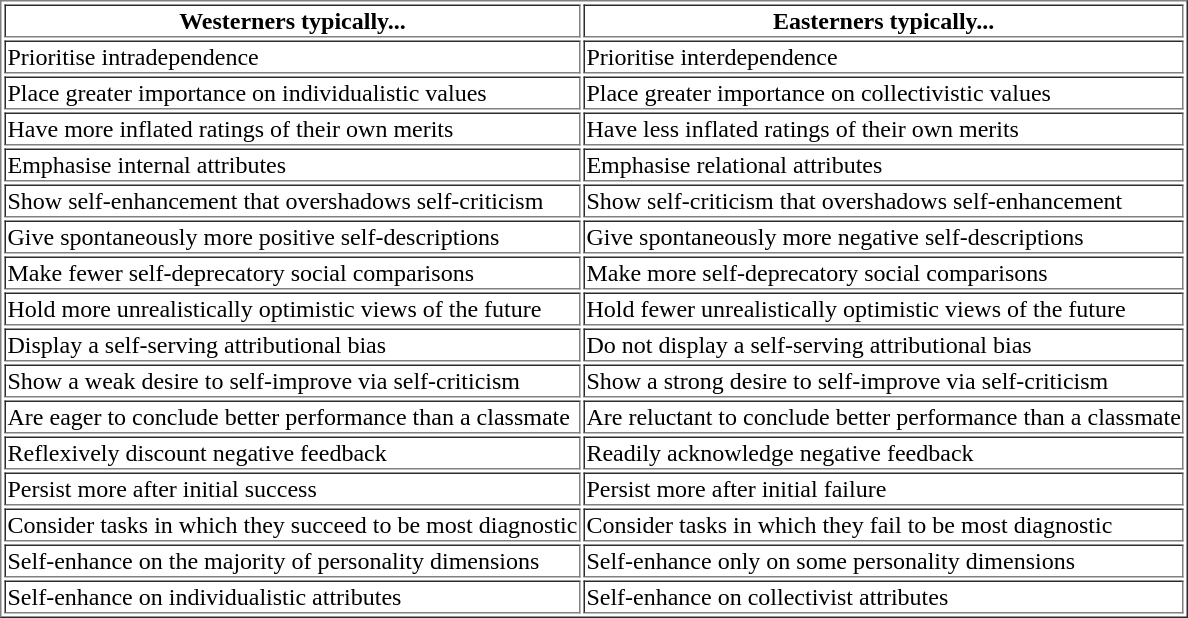<table border="1" cellpadding="1">
<tr>
<th style="colour=blue"; "width:400px;">Westerners typically...</th>
<th style="colour=blue"; "width:400px;">Easterners typically...</th>
</tr>
<tr>
<td>Prioritise intradependence</td>
<td>Prioritise interdependence</td>
</tr>
<tr>
<td>Place greater importance on individualistic values</td>
<td>Place greater importance on collectivistic values</td>
</tr>
<tr>
<td>Have more inflated ratings of their own merits</td>
<td>Have less inflated ratings of their own merits</td>
</tr>
<tr>
<td>Emphasise internal attributes</td>
<td>Emphasise relational attributes</td>
</tr>
<tr>
<td>Show self-enhancement that overshadows self-criticism</td>
<td>Show self-criticism that overshadows self-enhancement</td>
</tr>
<tr>
<td>Give spontaneously more positive self-descriptions</td>
<td>Give spontaneously more negative self-descriptions</td>
</tr>
<tr>
<td>Make fewer self-deprecatory social comparisons</td>
<td>Make more self-deprecatory social comparisons</td>
</tr>
<tr>
<td>Hold more unrealistically optimistic views of the future</td>
<td>Hold fewer unrealistically optimistic views of the future</td>
</tr>
<tr>
<td>Display a self-serving attributional bias</td>
<td>Do not display a self-serving attributional bias</td>
</tr>
<tr>
<td>Show a weak desire to self-improve via self-criticism</td>
<td>Show a strong desire to self-improve via self-criticism</td>
</tr>
<tr>
<td>Are eager to conclude better performance than a classmate</td>
<td>Are reluctant to conclude better performance than a classmate</td>
</tr>
<tr>
<td>Reflexively discount negative feedback</td>
<td>Readily acknowledge negative feedback</td>
</tr>
<tr>
<td>Persist more after initial success</td>
<td>Persist more after initial failure</td>
</tr>
<tr>
<td>Consider tasks in which they succeed to be most diagnostic</td>
<td>Consider tasks in which they fail to be most diagnostic</td>
</tr>
<tr>
<td>Self-enhance on the majority of personality dimensions</td>
<td>Self-enhance only on some personality dimensions</td>
</tr>
<tr>
<td>Self-enhance on individualistic attributes</td>
<td>Self-enhance on collectivist attributes</td>
</tr>
</table>
